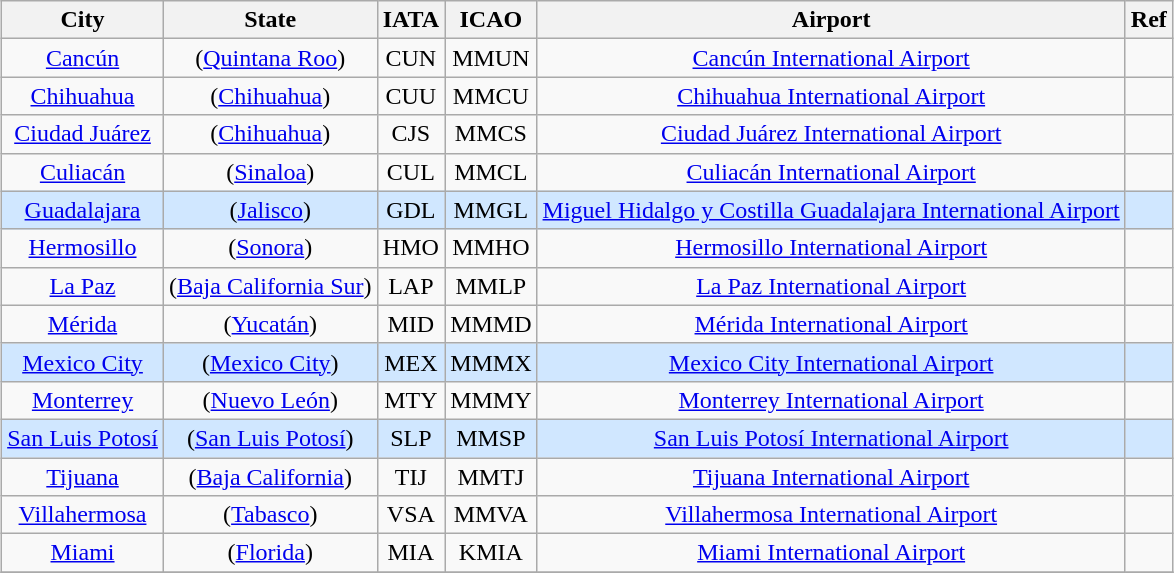<table class="wikitable" style="margin:0.5em auto; text-align:center">
<tr>
<th>City</th>
<th>State</th>
<th>IATA</th>
<th>ICAO</th>
<th>Airport</th>
<th>Ref</th>
</tr>
<tr>
<td><a href='#'>Cancún</a></td>
<td> (<a href='#'>Quintana Roo</a>)</td>
<td>CUN</td>
<td>MMUN</td>
<td><a href='#'>Cancún International Airport</a></td>
<td></td>
</tr>
<tr>
<td><a href='#'>Chihuahua</a></td>
<td> (<a href='#'>Chihuahua</a>)</td>
<td>CUU</td>
<td>MMCU</td>
<td><a href='#'>Chihuahua International Airport</a></td>
<td></td>
</tr>
<tr>
<td><a href='#'>Ciudad Juárez</a></td>
<td> (<a href='#'>Chihuahua</a>)</td>
<td>CJS</td>
<td>MMCS</td>
<td><a href='#'>Ciudad Juárez International Airport</a></td>
<td></td>
</tr>
<tr>
<td><a href='#'>Culiacán</a></td>
<td> (<a href='#'>Sinaloa</a>)</td>
<td>CUL</td>
<td>MMCL</td>
<td><a href='#'>Culiacán International Airport</a></td>
<td></td>
</tr>
<tr style="background:#d0e7ff">
<td><a href='#'>Guadalajara</a></td>
<td> (<a href='#'>Jalisco</a>)</td>
<td>GDL</td>
<td>MMGL</td>
<td><a href='#'>Miguel Hidalgo y Costilla Guadalajara International Airport</a></td>
<td></td>
</tr>
<tr>
<td><a href='#'>Hermosillo</a></td>
<td> (<a href='#'>Sonora</a>)</td>
<td>HMO</td>
<td>MMHO</td>
<td><a href='#'>Hermosillo International Airport</a></td>
<td></td>
</tr>
<tr>
<td><a href='#'>La Paz</a></td>
<td> (<a href='#'>Baja California Sur</a>)</td>
<td>LAP</td>
<td>MMLP</td>
<td><a href='#'>La Paz International Airport</a></td>
<td></td>
</tr>
<tr>
<td><a href='#'>Mérida</a></td>
<td> (<a href='#'>Yucatán</a>)</td>
<td>MID</td>
<td>MMMD</td>
<td><a href='#'>Mérida International Airport</a></td>
<td></td>
</tr>
<tr style="background:#d0e7ff">
<td><a href='#'>Mexico City</a></td>
<td> (<a href='#'>Mexico City</a>)</td>
<td>MEX</td>
<td>MMMX</td>
<td><a href='#'>Mexico City International Airport</a></td>
<td></td>
</tr>
<tr>
<td><a href='#'>Monterrey</a></td>
<td> (<a href='#'>Nuevo León</a>)</td>
<td>MTY</td>
<td>MMMY</td>
<td><a href='#'>Monterrey International Airport</a></td>
<td></td>
</tr>
<tr style="background:#d0e7ff">
<td><a href='#'>San Luis Potosí</a></td>
<td> (<a href='#'>San Luis Potosí</a>)</td>
<td>SLP</td>
<td>MMSP</td>
<td><a href='#'>San Luis Potosí International Airport</a></td>
<td></td>
</tr>
<tr>
<td><a href='#'>Tijuana</a></td>
<td> (<a href='#'>Baja California</a>)</td>
<td>TIJ</td>
<td>MMTJ</td>
<td><a href='#'>Tijuana International Airport</a></td>
<td></td>
</tr>
<tr>
<td><a href='#'>Villahermosa</a></td>
<td> (<a href='#'>Tabasco</a>)</td>
<td>VSA</td>
<td>MMVA</td>
<td><a href='#'>Villahermosa International Airport</a></td>
<td></td>
</tr>
<tr>
<td><a href='#'>Miami</a></td>
<td> (<a href='#'>Florida</a>)</td>
<td>MIA</td>
<td>KMIA</td>
<td><a href='#'>Miami International Airport</a></td>
<td></td>
</tr>
<tr>
</tr>
</table>
